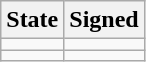<table class="wikitable">
<tr>
<th>State</th>
<th>Signed</th>
</tr>
<tr>
<td></td>
<td></td>
</tr>
<tr>
<td></td>
<td></td>
</tr>
</table>
